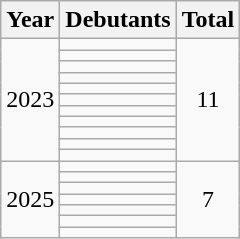<table class="wikitable">
<tr>
<th>Year</th>
<th>Debutants</th>
<th>Total</th>
</tr>
<tr>
<td rowspan=11>2023</td>
<td></td>
<td rowspan=11 align=center>11</td>
</tr>
<tr>
<td></td>
</tr>
<tr>
<td></td>
</tr>
<tr>
<td></td>
</tr>
<tr>
<td></td>
</tr>
<tr>
<td></td>
</tr>
<tr>
<td></td>
</tr>
<tr>
<td></td>
</tr>
<tr>
<td></td>
</tr>
<tr>
<td></td>
</tr>
<tr>
<td></td>
</tr>
<tr>
<td rowspan=7>2025</td>
<td></td>
<td rowspan=7 align=center>7</td>
</tr>
<tr>
<td></td>
</tr>
<tr>
<td></td>
</tr>
<tr>
<td></td>
</tr>
<tr>
<td></td>
</tr>
<tr>
<td></td>
</tr>
<tr>
<td></td>
</tr>
</table>
